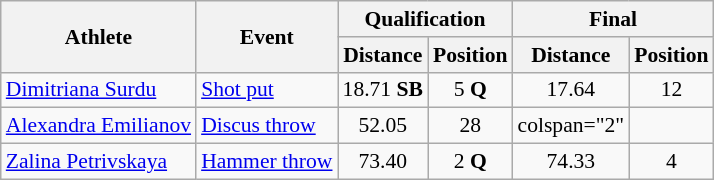<table class="wikitable" style="font-size:90%">
<tr>
<th rowspan="2">Athlete</th>
<th rowspan="2">Event</th>
<th colspan="2">Qualification</th>
<th colspan="2">Final</th>
</tr>
<tr>
<th>Distance</th>
<th>Position</th>
<th>Distance</th>
<th>Position</th>
</tr>
<tr style=text-align:center>
<td style=text-align:left><a href='#'>Dimitriana Surdu</a></td>
<td style=text-align:left><a href='#'>Shot put</a></td>
<td>18.71 <strong>SB</strong></td>
<td>5 <strong>Q</strong></td>
<td>17.64</td>
<td>12</td>
</tr>
<tr style=text-align:center>
<td style=text-align:left><a href='#'>Alexandra Emilianov</a></td>
<td style=text-align:left><a href='#'>Discus throw</a></td>
<td>52.05</td>
<td>28</td>
<td>colspan="2" </td>
</tr>
<tr style=text-align:center>
<td style=text-align:left><a href='#'>Zalina Petrivskaya</a></td>
<td style=text-align:left><a href='#'>Hammer throw</a></td>
<td>73.40</td>
<td>2 <strong>Q</strong></td>
<td>74.33</td>
<td>4</td>
</tr>
</table>
